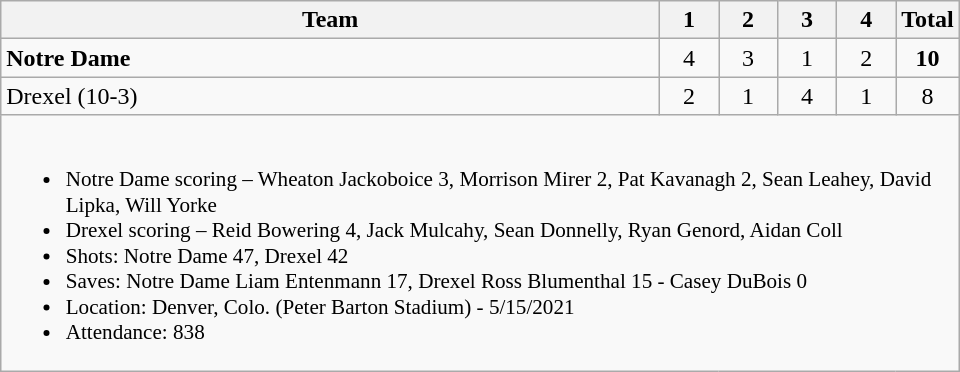<table class="wikitable" style="text-align:center; max-width:40em">
<tr>
<th>Team</th>
<th style="width:2em">1</th>
<th style="width:2em">2</th>
<th style="width:2em">3</th>
<th style="width:2em">4</th>
<th style="width:2em">Total</th>
</tr>
<tr>
<td style="text-align:left"><strong>Notre Dame</strong></td>
<td>4</td>
<td>3</td>
<td>1</td>
<td>2</td>
<td><strong>10</strong></td>
</tr>
<tr>
<td style="text-align:left">Drexel (10-3)</td>
<td>2</td>
<td>1</td>
<td>4</td>
<td>1</td>
<td>8</td>
</tr>
<tr>
<td colspan=6 style="text-align:left; font-size:88%;"><br><ul><li>Notre Dame scoring – Wheaton Jackoboice 3, Morrison Mirer 2, Pat Kavanagh 2, Sean Leahey, David Lipka, Will Yorke</li><li>Drexel scoring – Reid Bowering 4, Jack Mulcahy, Sean Donnelly, Ryan Genord, Aidan Coll</li><li>Shots: Notre Dame 47, Drexel 42</li><li>Saves: Notre Dame Liam Entenmann 17, Drexel Ross Blumenthal 15 - Casey DuBois 0</li><li>Location:  Denver, Colo. (Peter Barton Stadium) - 5/15/2021</li><li>Attendance: 838</li></ul></td>
</tr>
</table>
